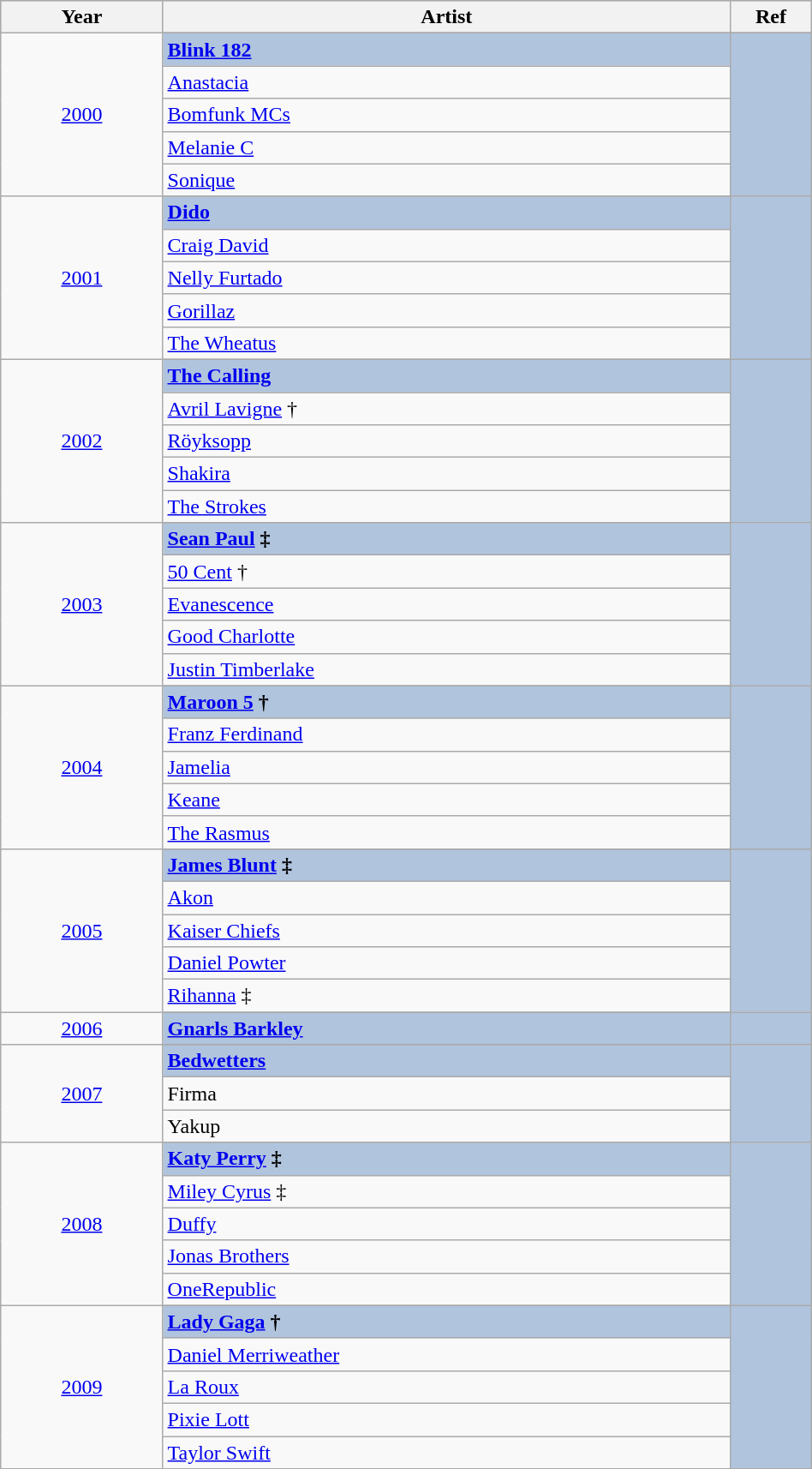<table class="wikitable" style="width:50%;">
<tr style="background:#bebebe;">
<th style="width:10%;">Year</th>
<th style="width:35%;">Artist</th>
<th style="width:5%;">Ref</th>
</tr>
<tr>
<td rowspan="6" align="center"><a href='#'>2000</a></td>
</tr>
<tr style="background:#B0C4DE">
<td><strong><a href='#'>Blink 182</a></strong></td>
<td rowspan="6" align="center"></td>
</tr>
<tr>
<td><a href='#'>Anastacia</a></td>
</tr>
<tr>
<td><a href='#'>Bomfunk MCs</a></td>
</tr>
<tr>
<td><a href='#'>Melanie C</a></td>
</tr>
<tr>
<td><a href='#'>Sonique</a></td>
</tr>
<tr>
<td rowspan="6" align="center"><a href='#'>2001</a></td>
</tr>
<tr style="background:#B0C4DE">
<td><strong><a href='#'>Dido</a></strong></td>
<td rowspan="6" align="center"></td>
</tr>
<tr>
<td><a href='#'>Craig David</a></td>
</tr>
<tr>
<td><a href='#'>Nelly Furtado</a></td>
</tr>
<tr>
<td><a href='#'>Gorillaz</a></td>
</tr>
<tr>
<td><a href='#'>The Wheatus</a></td>
</tr>
<tr>
<td rowspan="6" align="center"><a href='#'>2002</a></td>
</tr>
<tr style="background:#B0C4DE">
<td><strong><a href='#'>The Calling</a></strong></td>
<td rowspan="6" align="center"></td>
</tr>
<tr>
<td><a href='#'>Avril Lavigne</a> †</td>
</tr>
<tr>
<td><a href='#'>Röyksopp</a></td>
</tr>
<tr>
<td><a href='#'>Shakira</a></td>
</tr>
<tr>
<td><a href='#'>The Strokes</a></td>
</tr>
<tr>
<td rowspan="6" align="center"><a href='#'>2003</a></td>
</tr>
<tr style="background:#B0C4DE">
<td><strong><a href='#'>Sean Paul</a> ‡</strong></td>
<td rowspan="6" align="center"></td>
</tr>
<tr>
<td><a href='#'>50 Cent</a> †</td>
</tr>
<tr>
<td><a href='#'>Evanescence</a></td>
</tr>
<tr>
<td><a href='#'>Good Charlotte</a></td>
</tr>
<tr>
<td><a href='#'>Justin Timberlake</a></td>
</tr>
<tr>
<td rowspan="6" align="center"><a href='#'>2004</a></td>
</tr>
<tr style="background:#B0C4DE">
<td><strong><a href='#'>Maroon 5</a> †</strong></td>
<td rowspan="6" align="center"></td>
</tr>
<tr>
<td><a href='#'>Franz Ferdinand</a></td>
</tr>
<tr>
<td><a href='#'>Jamelia</a></td>
</tr>
<tr>
<td><a href='#'>Keane</a></td>
</tr>
<tr>
<td><a href='#'>The Rasmus</a></td>
</tr>
<tr>
<td rowspan="6" align="center"><a href='#'>2005</a></td>
</tr>
<tr style="background:#B0C4DE">
<td><strong><a href='#'>James Blunt</a> ‡</strong></td>
<td rowspan="6" align="center"></td>
</tr>
<tr>
<td><a href='#'>Akon</a></td>
</tr>
<tr>
<td><a href='#'>Kaiser Chiefs</a></td>
</tr>
<tr>
<td><a href='#'>Daniel Powter</a></td>
</tr>
<tr>
<td><a href='#'>Rihanna</a> ‡</td>
</tr>
<tr>
<td rowspan="2" align="center"><a href='#'>2006</a></td>
</tr>
<tr style="background:#B0C4DE">
<td><strong><a href='#'>Gnarls Barkley</a></strong></td>
<td rowspan="2" align="center"></td>
</tr>
<tr>
<td rowspan="4" align="center"><a href='#'>2007</a></td>
</tr>
<tr style="background:#B0C4DE">
<td><strong><a href='#'>Bedwetters</a></strong></td>
<td rowspan="4" align="center"></td>
</tr>
<tr>
<td>Firma</td>
</tr>
<tr>
<td>Yakup</td>
</tr>
<tr>
<td rowspan="6" align="center"><a href='#'>2008</a></td>
</tr>
<tr style="background:#B0C4DE">
<td><strong><a href='#'>Katy Perry</a> ‡</strong></td>
<td rowspan="6" align="center"></td>
</tr>
<tr>
<td><a href='#'>Miley Cyrus</a> ‡</td>
</tr>
<tr>
<td><a href='#'>Duffy</a></td>
</tr>
<tr>
<td><a href='#'>Jonas Brothers</a></td>
</tr>
<tr>
<td><a href='#'>OneRepublic</a></td>
</tr>
<tr>
<td rowspan="6" align="center"><a href='#'>2009</a></td>
</tr>
<tr style="background:#B0C4DE">
<td><strong><a href='#'>Lady Gaga</a> †</strong></td>
<td rowspan="6" align="center"></td>
</tr>
<tr>
<td><a href='#'>Daniel Merriweather</a></td>
</tr>
<tr>
<td><a href='#'>La Roux</a></td>
</tr>
<tr>
<td><a href='#'>Pixie Lott</a></td>
</tr>
<tr>
<td><a href='#'>Taylor Swift</a></td>
</tr>
</table>
